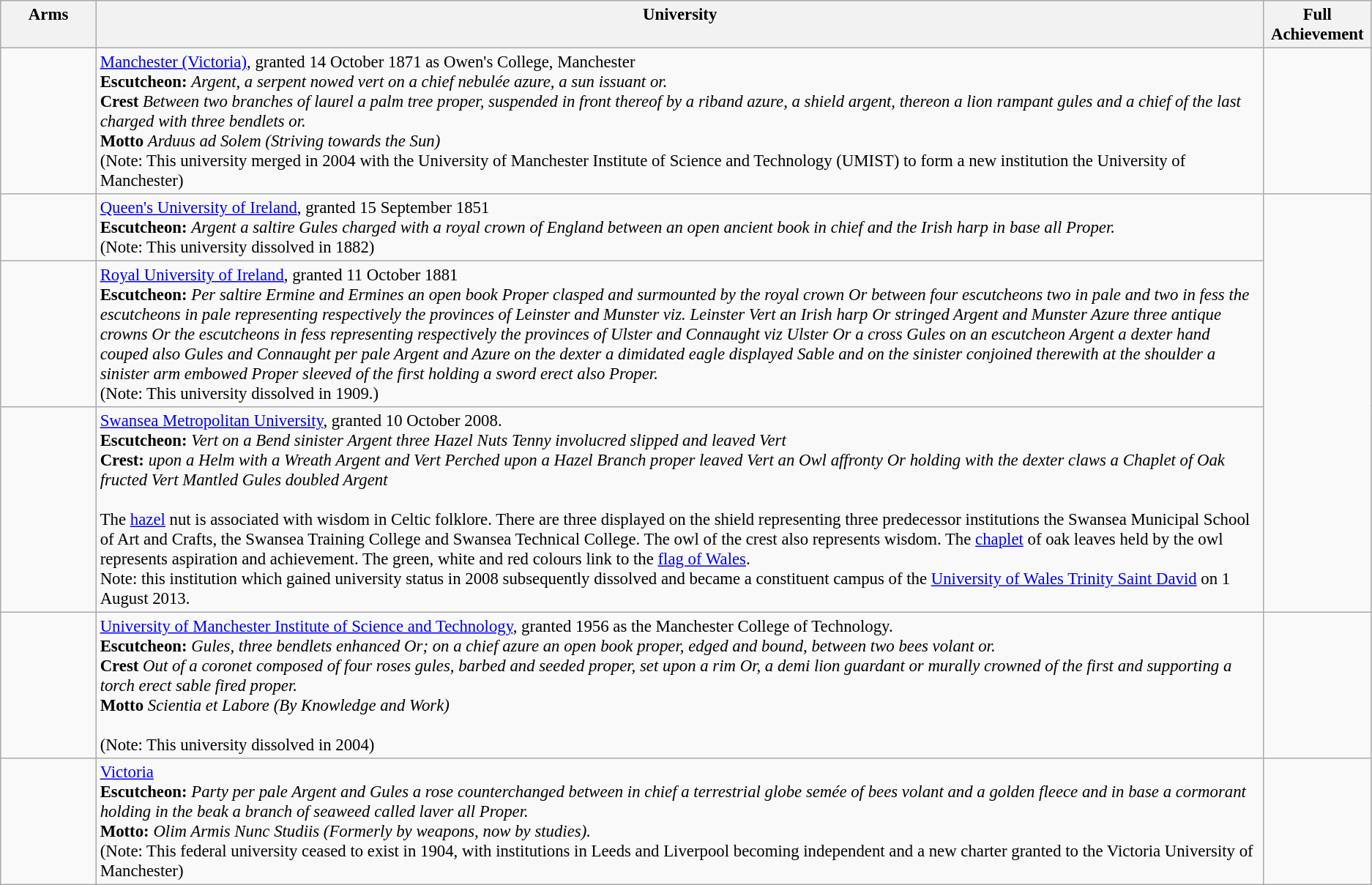<table class=wikitable style=font-size:95%>
<tr style="vertical-align:top; text-align:center;">
<th style="width:80px;">Arms</th>
<th>University</th>
<th>Full Achievement</th>
</tr>
<tr valign=top>
<td align=center></td>
<td><a href='#'>Manchester (Victoria)</a>, granted 14 October 1871 as Owen's College, Manchester<br><strong>Escutcheon:</strong> <em>Argent, a serpent nowed vert on a chief nebulée azure, a sun issuant or.</em><br>
<strong>Crest</strong> <em>Between two branches of laurel a palm tree proper, suspended in front thereof by a riband azure, a shield argent, thereon a lion rampant gules and a chief of the last charged with three bendlets or.</em><br>
<strong>Motto</strong> <em>Arduus ad Solem (Striving towards the Sun)</em><br>
(Note: This university merged in 2004 with the University of Manchester Institute of Science and Technology (UMIST) to form a new institution the University of Manchester)</td>
<td align=center></td>
</tr>
<tr valign=top>
<td align=center></td>
<td><a href='#'>Queen's University of Ireland</a>, granted 15 September 1851<br><strong>Escutcheon:</strong> <em>Argent a saltire Gules charged with a royal crown of England between an open ancient book in chief and the Irish harp in base all Proper.</em> <br>(Note: This university dissolved in 1882)</td>
</tr>
<tr valign=top>
<td align=center></td>
<td><a href='#'>Royal University of Ireland</a>, granted 11 October 1881<br><strong>Escutcheon:</strong> <em>Per saltire Ermine and Ermines an open book Proper clasped and surmounted by the royal crown Or between four escutcheons two in pale and two in fess the escutcheons in pale representing respectively the provinces of Leinster and Munster viz. Leinster Vert an Irish harp Or stringed Argent and Munster Azure three antique crowns Or the escutcheons in fess representing respectively the provinces of Ulster and Connaught viz Ulster Or a cross Gules on an escutcheon Argent a dexter hand couped also Gules and Connaught per pale Argent and Azure on the dexter a dimidated eagle displayed Sable and on the sinister conjoined therewith at the shoulder a sinister arm embowed Proper sleeved of the first holding a sword erect also Proper.</em><br>
(Note: This university dissolved in 1909.)</td>
</tr>
<tr valign=top>
<td align=center></td>
<td><a href='#'>Swansea Metropolitan University</a>, granted 10 October 2008.<br><strong>Escutcheon:</strong> <em>Vert on a Bend sinister Argent three Hazel Nuts Tenny involucred slipped and leaved Vert</em><br>
<strong>Crest:</strong> <em>upon a Helm with a Wreath Argent and Vert Perched upon a Hazel Branch proper leaved Vert an Owl affronty Or holding with the dexter claws a Chaplet of Oak fructed Vert Mantled Gules doubled Argent</em><br><br>The <a href='#'>hazel</a> nut is associated with wisdom in Celtic folklore. There are three displayed on the shield representing three predecessor institutions the Swansea Municipal School of Art and Crafts, the Swansea Training College and Swansea Technical College.  The owl of the crest also represents wisdom.  The <a href='#'>chaplet</a> of oak leaves held by the owl represents aspiration and achievement. The green, white and red colours link to the <a href='#'>flag of Wales</a>.<br>Note: this institution which gained university status in 2008 subsequently dissolved and became a constituent campus of the <a href='#'>University of Wales Trinity Saint David</a> on 1 August 2013.</td>
</tr>
<tr valign=top>
<td align=center></td>
<td><a href='#'>University of Manchester Institute of Science and Technology</a>, granted 1956 as the Manchester College of Technology.<br><strong>Escutcheon:</strong> <em>Gules, three bendlets enhanced Or; on a chief azure an open book proper, edged and bound, between two bees volant or. </em><br>
<strong>Crest</strong> <em>Out of a coronet composed of four roses gules, barbed and seeded proper, set upon a rim Or, a demi lion guardant or murally crowned of the first and supporting a torch erect sable fired proper.</em><br>
<strong>Motto</strong> <em>Scientia et Labore (By Knowledge and Work)</em><br>
<br>(Note: This university dissolved in 2004)</td>
<td align=center></td>
</tr>
<tr valign=top>
<td></td>
<td><a href='#'>Victoria</a><br><strong>Escutcheon:</strong> <em>Party per pale Argent and Gules a rose counterchanged between in chief a terrestrial globe semée of bees volant and a golden fleece and in base a cormorant holding in the beak a branch of seaweed called laver all Proper.</em><br>
<strong>Motto:</strong> <em>Olim Armis Nunc Studiis (Formerly by weapons, now by studies).</em><br>
(Note: This federal university ceased to exist in 1904, with institutions in Leeds and Liverpool becoming independent and a new charter granted to the Victoria University of Manchester)</td>
</tr>
</table>
